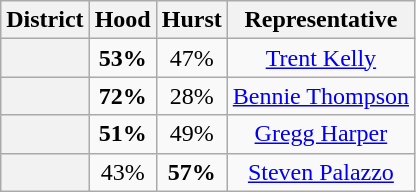<table class=wikitable>
<tr>
<th>District</th>
<th>Hood</th>
<th>Hurst</th>
<th>Representative</th>
</tr>
<tr align=center>
<th></th>
<td><strong>53%</strong></td>
<td>47%</td>
<td><a href='#'>Trent Kelly</a></td>
</tr>
<tr align=center>
<th></th>
<td><strong>72%</strong></td>
<td>28%</td>
<td><a href='#'>Bennie Thompson</a></td>
</tr>
<tr align=center>
<th></th>
<td><strong>51%</strong></td>
<td>49%</td>
<td><a href='#'>Gregg Harper</a></td>
</tr>
<tr align=center>
<th></th>
<td>43%</td>
<td><strong>57%</strong></td>
<td><a href='#'>Steven Palazzo</a></td>
</tr>
</table>
